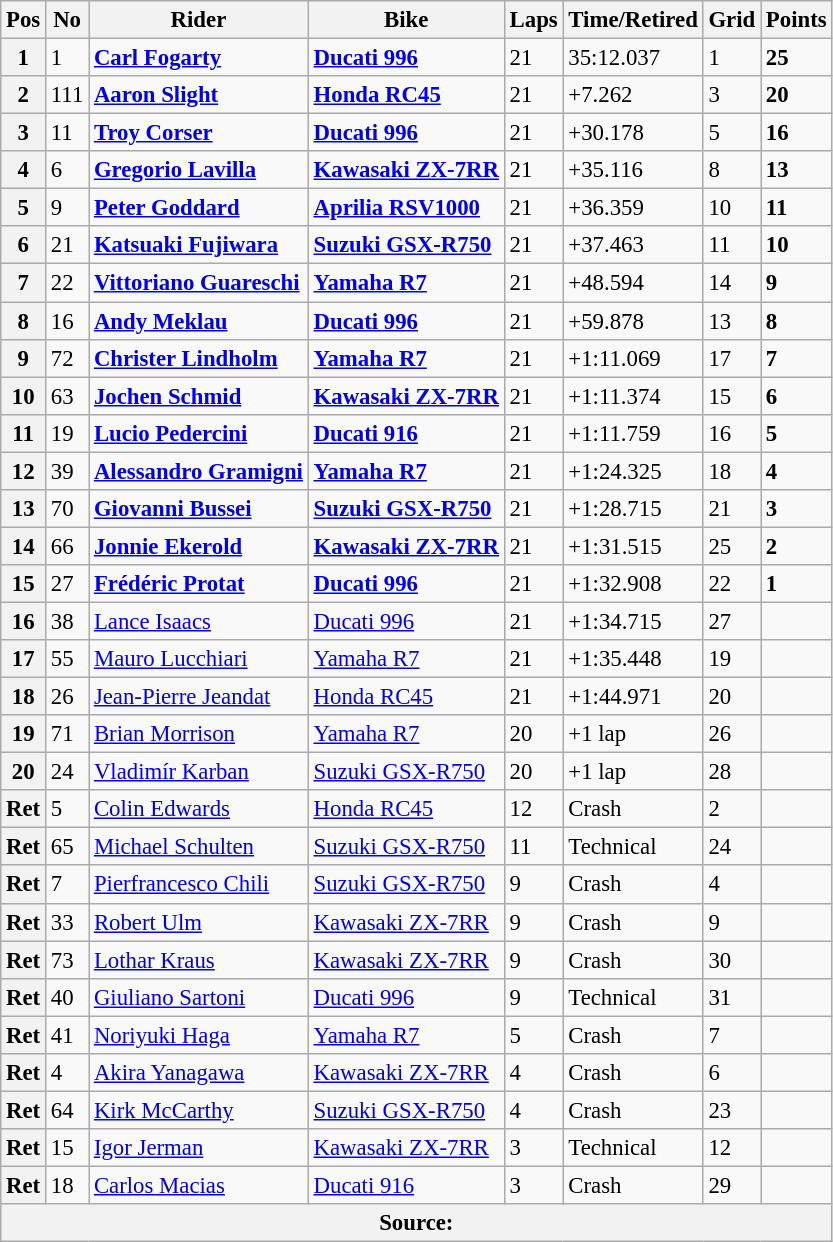<table class="wikitable" style="font-size: 95%;">
<tr>
<th>Pos</th>
<th>No</th>
<th>Rider</th>
<th>Bike</th>
<th>Laps</th>
<th>Time/Retired</th>
<th>Grid</th>
<th>Points</th>
</tr>
<tr>
<th>1</th>
<td>1</td>
<td> <strong><a href='#'>Carl Fogarty</a></strong></td>
<td><strong><a href='#'>Ducati 996</a></strong></td>
<td>21</td>
<td>35:12.037</td>
<td>1</td>
<td><strong>25</strong></td>
</tr>
<tr>
<th>2</th>
<td>111</td>
<td> <strong><a href='#'>Aaron Slight</a></strong></td>
<td><strong><a href='#'>Honda RC45</a></strong></td>
<td>21</td>
<td>+7.262</td>
<td>3</td>
<td><strong>20</strong></td>
</tr>
<tr>
<th>3</th>
<td>11</td>
<td> <strong><a href='#'>Troy Corser</a></strong></td>
<td><strong><a href='#'>Ducati 996</a></strong></td>
<td>21</td>
<td>+30.178</td>
<td>5</td>
<td><strong>16</strong></td>
</tr>
<tr>
<th>4</th>
<td>6</td>
<td> <strong><a href='#'>Gregorio Lavilla</a></strong></td>
<td><strong><a href='#'>Kawasaki ZX-7RR</a></strong></td>
<td>21</td>
<td>+35.116</td>
<td>8</td>
<td><strong>13</strong></td>
</tr>
<tr>
<th>5</th>
<td>9</td>
<td> <strong><a href='#'>Peter Goddard</a></strong></td>
<td><strong><a href='#'>Aprilia RSV1000</a></strong></td>
<td>21</td>
<td>+36.359</td>
<td>10</td>
<td><strong>11</strong></td>
</tr>
<tr>
<th>6</th>
<td>21</td>
<td> <strong><a href='#'>Katsuaki Fujiwara</a></strong></td>
<td><strong><a href='#'>Suzuki GSX-R750</a></strong></td>
<td>21</td>
<td>+37.463</td>
<td>11</td>
<td><strong>10</strong></td>
</tr>
<tr>
<th>7</th>
<td>22</td>
<td> <strong><a href='#'>Vittoriano Guareschi</a></strong></td>
<td><strong><a href='#'>Yamaha R7</a></strong></td>
<td>21</td>
<td>+48.594</td>
<td>14</td>
<td><strong>9</strong></td>
</tr>
<tr>
<th>8</th>
<td>16</td>
<td> <strong><a href='#'>Andy Meklau</a></strong></td>
<td><strong><a href='#'>Ducati 996</a></strong></td>
<td>21</td>
<td>+59.878</td>
<td>13</td>
<td><strong>8</strong></td>
</tr>
<tr>
<th>9</th>
<td>72</td>
<td> <strong><a href='#'>Christer Lindholm</a></strong></td>
<td><strong><a href='#'>Yamaha R7</a></strong></td>
<td>21</td>
<td>+1:11.069</td>
<td>17</td>
<td><strong>7</strong></td>
</tr>
<tr>
<th>10</th>
<td>63</td>
<td> <strong><a href='#'>Jochen Schmid</a></strong></td>
<td><strong><a href='#'>Kawasaki ZX-7RR</a></strong></td>
<td>21</td>
<td>+1:11.374</td>
<td>15</td>
<td><strong>6</strong></td>
</tr>
<tr>
<th>11</th>
<td>19</td>
<td> <strong><a href='#'>Lucio Pedercini</a></strong></td>
<td><strong><a href='#'>Ducati 916</a></strong></td>
<td>21</td>
<td>+1:11.759</td>
<td>16</td>
<td><strong>5</strong></td>
</tr>
<tr>
<th>12</th>
<td>39</td>
<td> <strong><a href='#'>Alessandro Gramigni</a></strong></td>
<td><strong><a href='#'>Yamaha R7</a></strong></td>
<td>21</td>
<td>+1:24.325</td>
<td>18</td>
<td><strong>4</strong></td>
</tr>
<tr>
<th>13</th>
<td>70</td>
<td> <strong><a href='#'>Giovanni Bussei</a></strong></td>
<td><strong><a href='#'>Suzuki GSX-R750</a></strong></td>
<td>21</td>
<td>+1:28.715</td>
<td>21</td>
<td><strong>3</strong></td>
</tr>
<tr>
<th>14</th>
<td>66</td>
<td> <strong><a href='#'>Jonnie Ekerold</a></strong></td>
<td><strong><a href='#'>Kawasaki ZX-7RR</a></strong></td>
<td>21</td>
<td>+1:31.515</td>
<td>25</td>
<td><strong>2</strong></td>
</tr>
<tr>
<th>15</th>
<td>27</td>
<td> <strong><a href='#'>Frédéric Protat</a></strong></td>
<td><strong><a href='#'>Ducati 996</a></strong></td>
<td>21</td>
<td>+1:32.908</td>
<td>22</td>
<td><strong>1</strong></td>
</tr>
<tr>
<th>16</th>
<td>38</td>
<td> <a href='#'>Lance Isaacs</a></td>
<td><a href='#'>Ducati 996</a></td>
<td>21</td>
<td>+1:34.715</td>
<td>27</td>
<td></td>
</tr>
<tr>
<th>17</th>
<td>55</td>
<td> <a href='#'>Mauro Lucchiari</a></td>
<td><a href='#'>Yamaha R7</a></td>
<td>21</td>
<td>+1:35.448</td>
<td>19</td>
<td></td>
</tr>
<tr>
<th>18</th>
<td>26</td>
<td> <a href='#'>Jean-Pierre Jeandat</a></td>
<td><a href='#'>Honda RC45</a></td>
<td>21</td>
<td>+1:44.971</td>
<td>20</td>
<td></td>
</tr>
<tr>
<th>19</th>
<td>71</td>
<td> <a href='#'>Brian Morrison</a></td>
<td><a href='#'>Yamaha R7</a></td>
<td>20</td>
<td>+1 lap</td>
<td>26</td>
<td></td>
</tr>
<tr>
<th>20</th>
<td>24</td>
<td> <a href='#'>Vladimír Karban</a></td>
<td><a href='#'>Suzuki GSX-R750</a></td>
<td>20</td>
<td>+1 lap</td>
<td>28</td>
<td></td>
</tr>
<tr>
<th>Ret</th>
<td>5</td>
<td> <a href='#'>Colin Edwards</a></td>
<td><a href='#'>Honda RC45</a></td>
<td>12</td>
<td>Crash</td>
<td>2</td>
<td></td>
</tr>
<tr>
<th>Ret</th>
<td>65</td>
<td> <a href='#'>Michael Schulten</a></td>
<td><a href='#'>Suzuki GSX-R750</a></td>
<td>11</td>
<td>Technical</td>
<td>24</td>
<td></td>
</tr>
<tr>
<th>Ret</th>
<td>7</td>
<td> <a href='#'>Pierfrancesco Chili</a></td>
<td><a href='#'>Suzuki GSX-R750</a></td>
<td>9</td>
<td>Crash</td>
<td>4</td>
<td></td>
</tr>
<tr>
<th>Ret</th>
<td>33</td>
<td> <a href='#'>Robert Ulm</a></td>
<td><a href='#'>Kawasaki ZX-7RR</a></td>
<td>9</td>
<td>Crash</td>
<td>9</td>
<td></td>
</tr>
<tr>
<th>Ret</th>
<td>73</td>
<td> <a href='#'>Lothar Kraus</a></td>
<td><a href='#'>Kawasaki ZX-7RR</a></td>
<td>9</td>
<td>Crash</td>
<td>30</td>
<td></td>
</tr>
<tr>
<th>Ret</th>
<td>40</td>
<td> <a href='#'>Giuliano Sartoni</a></td>
<td><a href='#'>Ducati 996</a></td>
<td>9</td>
<td>Technical</td>
<td>31</td>
<td></td>
</tr>
<tr>
<th>Ret</th>
<td>41</td>
<td> <a href='#'>Noriyuki Haga</a></td>
<td><a href='#'>Yamaha R7</a></td>
<td>5</td>
<td>Crash</td>
<td>7</td>
<td></td>
</tr>
<tr>
<th>Ret</th>
<td>4</td>
<td> <a href='#'>Akira Yanagawa</a></td>
<td><a href='#'>Kawasaki ZX-7RR</a></td>
<td>4</td>
<td>Crash</td>
<td>6</td>
<td></td>
</tr>
<tr>
<th>Ret</th>
<td>64</td>
<td> <a href='#'>Kirk McCarthy</a></td>
<td><a href='#'>Suzuki GSX-R750</a></td>
<td>4</td>
<td>Crash</td>
<td>23</td>
<td></td>
</tr>
<tr>
<th>Ret</th>
<td>15</td>
<td> <a href='#'>Igor Jerman</a></td>
<td><a href='#'>Kawasaki ZX-7RR</a></td>
<td>3</td>
<td>Technical</td>
<td>12</td>
<td></td>
</tr>
<tr>
<th>Ret</th>
<td>18</td>
<td> <a href='#'>Carlos Macias</a></td>
<td><a href='#'>Ducati 916</a></td>
<td>3</td>
<td>Crash</td>
<td>29</td>
<td></td>
</tr>
<tr>
<th colspan=8>Source:</th>
</tr>
</table>
